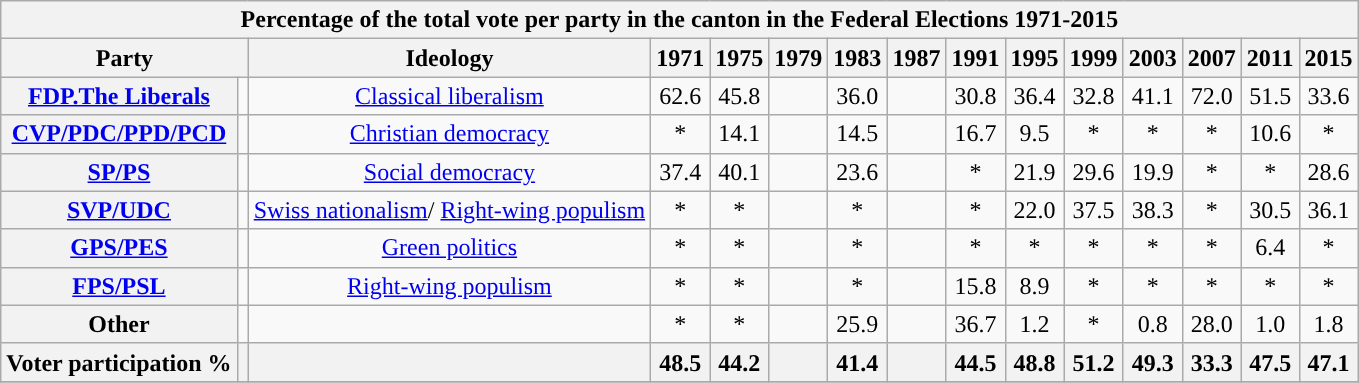<table class="wikitable sortable" style ="text-align: center">
<tr>
<th colspan="15">Percentage of the total vote per party in the canton in the Federal Elections 1971-2015</th>
</tr>
<tr>
<th colspan="2">Party</th>
<th class="unsortable">Ideology</th>
<th>1971</th>
<th>1975</th>
<th>1979</th>
<th>1983</th>
<th>1987</th>
<th>1991</th>
<th>1995</th>
<th>1999</th>
<th>2003</th>
<th>2007</th>
<th>2011</th>
<th>2015</th>
</tr>
<tr>
<th><a href='#'>FDP.The Liberals</a></th>
<td></td>
<td><a href='#'>Classical liberalism</a></td>
<td>62.6</td>
<td>45.8</td>
<td></td>
<td>36.0</td>
<td></td>
<td>30.8</td>
<td>36.4</td>
<td>32.8</td>
<td>41.1</td>
<td>72.0</td>
<td>51.5</td>
<td>33.6</td>
</tr>
<tr>
<th><a href='#'>CVP/PDC/PPD/PCD</a></th>
<td></td>
<td><a href='#'>Christian democracy</a></td>
<td>* </td>
<td>14.1</td>
<td></td>
<td>14.5</td>
<td></td>
<td>16.7</td>
<td>9.5</td>
<td>*</td>
<td>*</td>
<td>*</td>
<td>10.6</td>
<td>*</td>
</tr>
<tr>
<th><a href='#'>SP/PS</a></th>
<td></td>
<td><a href='#'>Social democracy</a></td>
<td>37.4</td>
<td>40.1</td>
<td></td>
<td>23.6</td>
<td></td>
<td>*</td>
<td>21.9</td>
<td>29.6</td>
<td>19.9</td>
<td>*</td>
<td>*</td>
<td>28.6</td>
</tr>
<tr>
<th><a href='#'>SVP/UDC</a></th>
<td></td>
<td><a href='#'>Swiss nationalism</a>/ <a href='#'>Right-wing populism</a></td>
<td>*</td>
<td>*</td>
<td></td>
<td>*</td>
<td></td>
<td>*</td>
<td>22.0</td>
<td>37.5</td>
<td>38.3</td>
<td>*</td>
<td>30.5</td>
<td>36.1</td>
</tr>
<tr>
<th><a href='#'>GPS/PES</a></th>
<td></td>
<td><a href='#'>Green politics</a></td>
<td>*</td>
<td>*</td>
<td></td>
<td>*</td>
<td></td>
<td>*</td>
<td>*</td>
<td>*</td>
<td>*</td>
<td>*</td>
<td>6.4</td>
<td>*</td>
</tr>
<tr>
<th><a href='#'>FPS/PSL</a></th>
<td></td>
<td><a href='#'>Right-wing populism</a></td>
<td>*</td>
<td>*</td>
<td></td>
<td>*</td>
<td></td>
<td>15.8</td>
<td>8.9</td>
<td>*</td>
<td>*</td>
<td>*</td>
<td>*</td>
<td>*</td>
</tr>
<tr>
<th>Other</th>
<td></td>
<td></td>
<td>*</td>
<td>*</td>
<td></td>
<td>25.9</td>
<td></td>
<td>36.7</td>
<td>1.2</td>
<td>*</td>
<td>0.8</td>
<td>28.0</td>
<td>1.0</td>
<td>1.8</td>
</tr>
<tr>
<th>Voter participation %</th>
<th></th>
<th></th>
<th>48.5</th>
<th>44.2</th>
<th></th>
<th>41.4</th>
<th></th>
<th>44.5</th>
<th>48.8</th>
<th>51.2</th>
<th>49.3</th>
<th>33.3</th>
<th>47.5</th>
<th>47.1</th>
</tr>
<tr>
</tr>
</table>
